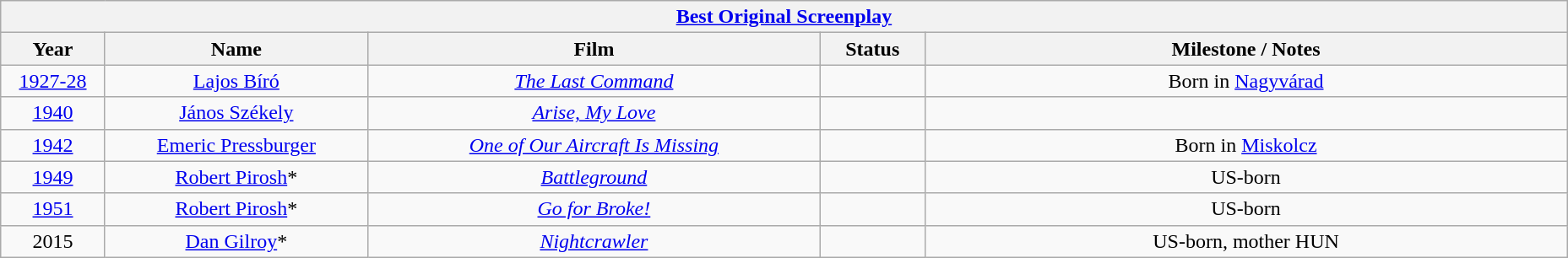<table class="wikitable" style="text-align: center">
<tr>
<th colspan=6 style="text-align:center;"><a href='#'>Best Original Screenplay</a></th>
</tr>
<tr>
<th style="width:075px;">Year</th>
<th style="width:200px;">Name</th>
<th style="width:350px;">Film</th>
<th style="width:075px;">Status</th>
<th style="width:500px;">Milestone / Notes</th>
</tr>
<tr>
<td><a href='#'>1927-28</a></td>
<td><a href='#'>Lajos Bíró</a></td>
<td><em><a href='#'>The Last Command</a></em></td>
<td></td>
<td>Born in <a href='#'>Nagyvárad</a></td>
</tr>
<tr>
<td><a href='#'>1940</a></td>
<td><a href='#'>János Székely</a></td>
<td><em><a href='#'>Arise, My Love</a></em></td>
<td></td>
<td></td>
</tr>
<tr>
<td><a href='#'>1942</a></td>
<td><a href='#'>Emeric Pressburger</a></td>
<td><em><a href='#'>One of Our Aircraft Is Missing</a></em></td>
<td></td>
<td>Born in <a href='#'>Miskolcz</a></td>
</tr>
<tr>
<td><a href='#'>1949</a></td>
<td><a href='#'>Robert Pirosh</a>*</td>
<td><em><a href='#'>Battleground</a></em></td>
<td></td>
<td>US-born</td>
</tr>
<tr>
<td><a href='#'>1951</a></td>
<td><a href='#'>Robert Pirosh</a>*</td>
<td><em><a href='#'>Go for Broke!</a></em></td>
<td></td>
<td>US-born</td>
</tr>
<tr>
<td>2015</td>
<td><a href='#'>Dan Gilroy</a>*</td>
<td><em><a href='#'>Nightcrawler</a></em></td>
<td></td>
<td>US-born, mother HUN</td>
</tr>
</table>
